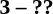<table width=100% cellspacing=1>
<tr>
<th width=20%></th>
<th width=12%></th>
<th width=20%></th>
<th width=33%></th>
<td></td>
</tr>
<tr style=font-size:90%>
<td align=right><strong></strong></td>
<td align=center><strong>3 – ??</strong></td>
<td></td>
<td></td>
</tr>
</table>
